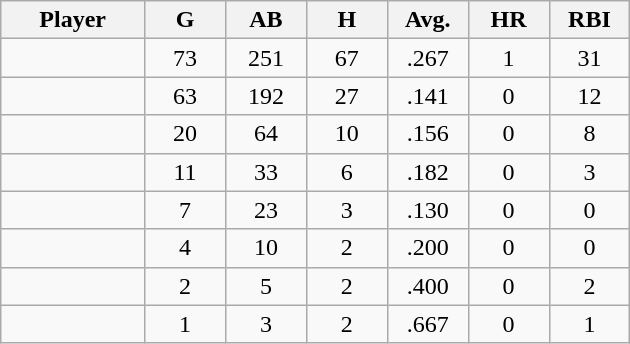<table class="wikitable sortable">
<tr>
<th bgcolor="#DDDDFF" width="16%">Player</th>
<th bgcolor="#DDDDFF" width="9%">G</th>
<th bgcolor="#DDDDFF" width="9%">AB</th>
<th bgcolor="#DDDDFF" width="9%">H</th>
<th bgcolor="#DDDDFF" width="9%">Avg.</th>
<th bgcolor="#DDDDFF" width="9%">HR</th>
<th bgcolor="#DDDDFF" width="9%">RBI</th>
</tr>
<tr align="center">
<td></td>
<td>73</td>
<td>251</td>
<td>67</td>
<td>.267</td>
<td>1</td>
<td>31</td>
</tr>
<tr align="center">
<td></td>
<td>63</td>
<td>192</td>
<td>27</td>
<td>.141</td>
<td>0</td>
<td>12</td>
</tr>
<tr align="center">
<td></td>
<td>20</td>
<td>64</td>
<td>10</td>
<td>.156</td>
<td>0</td>
<td>8</td>
</tr>
<tr align="center">
<td></td>
<td>11</td>
<td>33</td>
<td>6</td>
<td>.182</td>
<td>0</td>
<td>3</td>
</tr>
<tr align="center">
<td></td>
<td>7</td>
<td>23</td>
<td>3</td>
<td>.130</td>
<td>0</td>
<td>0</td>
</tr>
<tr align="center">
<td></td>
<td>4</td>
<td>10</td>
<td>2</td>
<td>.200</td>
<td>0</td>
<td>0</td>
</tr>
<tr align="center">
<td></td>
<td>2</td>
<td>5</td>
<td>2</td>
<td>.400</td>
<td>0</td>
<td>2</td>
</tr>
<tr align="center">
<td></td>
<td>1</td>
<td>3</td>
<td>2</td>
<td>.667</td>
<td>0</td>
<td>1</td>
</tr>
</table>
